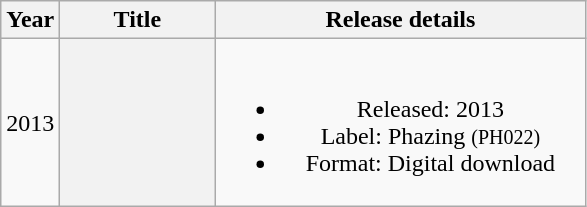<table class="wikitable plainrowheaders" style="text-align:center;">
<tr>
<th rowspan="1;">Year</th>
<th scope="col" rowspan="1" style="width:6em;">Title</th>
<th scope="col" rowspan="1" style="width:15em;">Release details</th>
</tr>
<tr>
<td>2013</td>
<th></th>
<td><br><ul><li>Released: 2013</li><li>Label: Phazing <small>(PH022)</small></li><li>Format: Digital download</li></ul></td>
</tr>
</table>
